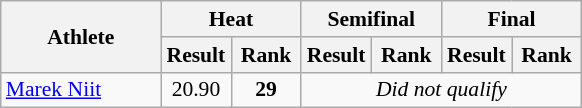<table class="wikitable" style="font-size:90%;text-align:center;">
<tr>
<th rowspan="2" width="100">Athlete</th>
<th colspan="2" width="80">Heat</th>
<th colspan="2" width="80">Semifinal</th>
<th colspan="2" width="80">Final</th>
</tr>
<tr>
<th width="40">Result</th>
<th width="40">Rank</th>
<th width="40">Result</th>
<th width="40">Rank</th>
<th width="40">Result</th>
<th width="40">Rank</th>
</tr>
<tr>
<td align="left"><a href='#'>Marek Niit</a></td>
<td>20.90</td>
<td><strong>29</strong></td>
<td colspan="4"><em>Did not qualify</em></td>
</tr>
</table>
